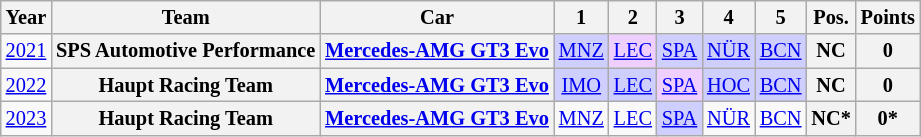<table class="wikitable" border="1" style="text-align:center; font-size:85%;">
<tr>
<th>Year</th>
<th>Team</th>
<th>Car</th>
<th>1</th>
<th>2</th>
<th>3</th>
<th>4</th>
<th>5</th>
<th>Pos.</th>
<th>Points</th>
</tr>
<tr>
<td><a href='#'>2021</a></td>
<th nowrap>SPS Automotive Performance</th>
<th nowrap><a href='#'>Mercedes-AMG GT3 Evo</a></th>
<td style="background:#cfcfff;"><a href='#'>MNZ</a><br></td>
<td style="background:#EFCFFF;"><a href='#'>LEC</a><br></td>
<td style="background:#cfcfff;"><a href='#'>SPA</a><br></td>
<td style="background:#cfcfff;"><a href='#'>NÜR</a><br></td>
<td style="background:#cfcfff;"><a href='#'>BCN</a><br></td>
<th>NC</th>
<th>0</th>
</tr>
<tr>
<td><a href='#'>2022</a></td>
<th nowrap>Haupt Racing Team</th>
<th nowrap><a href='#'>Mercedes-AMG GT3 Evo</a></th>
<td style="background:#cfcfff;"><a href='#'>IMO</a><br></td>
<td style="background:#cfcfff;"><a href='#'>LEC</a><br></td>
<td style="background:#EFCFFF;"><a href='#'>SPA</a><br></td>
<td style="background:#cfcfff;"><a href='#'>HOC</a><br></td>
<td style="background:#cfcfff;"><a href='#'>BCN</a><br></td>
<th>NC</th>
<th>0</th>
</tr>
<tr>
<td><a href='#'>2023</a></td>
<th nowrap>Haupt Racing Team</th>
<th nowrap><a href='#'>Mercedes-AMG GT3 Evo</a></th>
<td><a href='#'>MNZ</a></td>
<td><a href='#'>LEC</a></td>
<td style="background:#cfcfff;"><a href='#'>SPA</a><br></td>
<td><a href='#'>NÜR</a></td>
<td><a href='#'>BCN</a></td>
<th>NC*</th>
<th>0*</th>
</tr>
</table>
